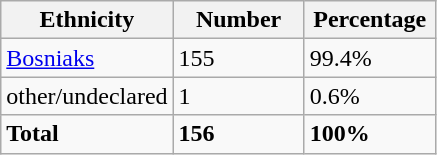<table class="wikitable">
<tr>
<th width="100px">Ethnicity</th>
<th width="80px">Number</th>
<th width="80px">Percentage</th>
</tr>
<tr>
<td><a href='#'>Bosniaks</a></td>
<td>155</td>
<td>99.4%</td>
</tr>
<tr>
<td>other/undeclared</td>
<td>1</td>
<td>0.6%</td>
</tr>
<tr>
<td><strong>Total</strong></td>
<td><strong>156</strong></td>
<td><strong>100%</strong></td>
</tr>
</table>
